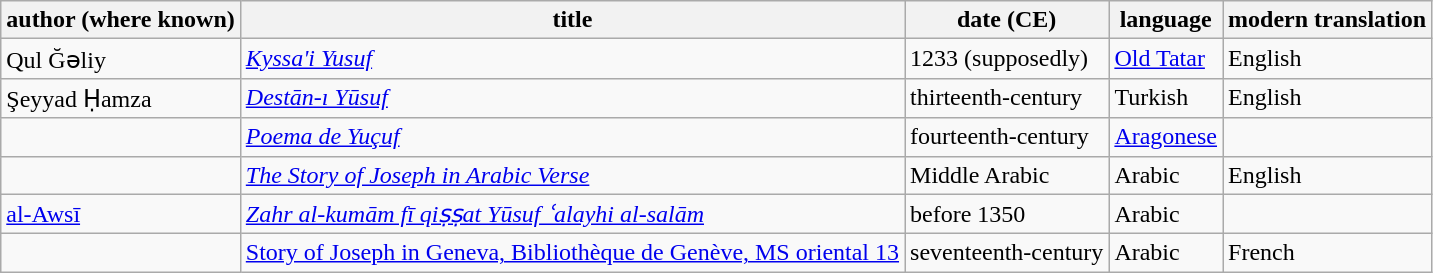<table class="wikitable">
<tr>
<th>author (where known)</th>
<th>title</th>
<th>date (CE)</th>
<th>language</th>
<th>modern translation</th>
</tr>
<tr>
<td>Qul Ğəliy</td>
<td><em><a href='#'>Kyssa'i Yusuf</a></em></td>
<td>1233 (supposedly)</td>
<td><a href='#'>Old Tatar</a></td>
<td>English</td>
</tr>
<tr>
<td>Şeyyad Ḥamza</td>
<td><em><a href='#'>Destān-ı Yūsuf</a></em></td>
<td>thirteenth-century</td>
<td>Turkish</td>
<td>English</td>
</tr>
<tr>
<td></td>
<td><em><a href='#'>Poema de Yuçuf</a></em></td>
<td>fourteenth-century</td>
<td><a href='#'>Aragonese</a></td>
<td></td>
</tr>
<tr>
<td></td>
<td><em><a href='#'>The Story of Joseph in Arabic Verse</a></em></td>
<td>Middle Arabic</td>
<td>Arabic</td>
<td>English</td>
</tr>
<tr>
<td><a href='#'>al-Awsī</a></td>
<td><em><a href='#'>Zahr al-kumām fī qiṣṣat Yūsuf ʿalayhi al-salām</a></em></td>
<td>before 1350</td>
<td>Arabic</td>
<td></td>
</tr>
<tr>
<td></td>
<td><a href='#'>Story of Joseph in Geneva, Bibliothèque de Genève, MS oriental 13</a></td>
<td>seventeenth-century</td>
<td>Arabic</td>
<td>French</td>
</tr>
</table>
